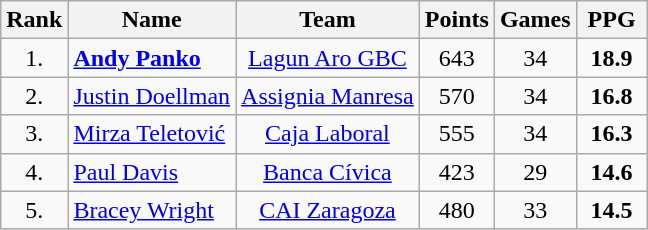<table class="wikitable" style="text-align: center;">
<tr>
<th>Rank</th>
<th>Name</th>
<th>Team</th>
<th>Points</th>
<th>Games</th>
<th width=40>PPG</th>
</tr>
<tr>
<td>1.</td>
<td align="left"> <strong><a href='#'>Andy Panko</a></strong></td>
<td><a href='#'>Lagun Aro GBC</a></td>
<td>643</td>
<td>34</td>
<td><strong>18.9</strong></td>
</tr>
<tr>
<td>2.</td>
<td align="left"> <a href='#'>Justin Doellman</a></td>
<td><a href='#'>Assignia Manresa</a></td>
<td>570</td>
<td>34</td>
<td><strong>16.8</strong></td>
</tr>
<tr>
<td>3.</td>
<td align="left"> <a href='#'>Mirza Teletović</a></td>
<td><a href='#'>Caja Laboral</a></td>
<td>555</td>
<td>34</td>
<td><strong>16.3</strong></td>
</tr>
<tr>
<td>4.</td>
<td align="left"> <a href='#'>Paul Davis</a></td>
<td><a href='#'>Banca Cívica</a></td>
<td>423</td>
<td>29</td>
<td><strong>14.6</strong></td>
</tr>
<tr>
<td>5.</td>
<td align="left"> <a href='#'>Bracey Wright</a></td>
<td><a href='#'>CAI Zaragoza</a></td>
<td>480</td>
<td>33</td>
<td><strong>14.5</strong></td>
</tr>
</table>
